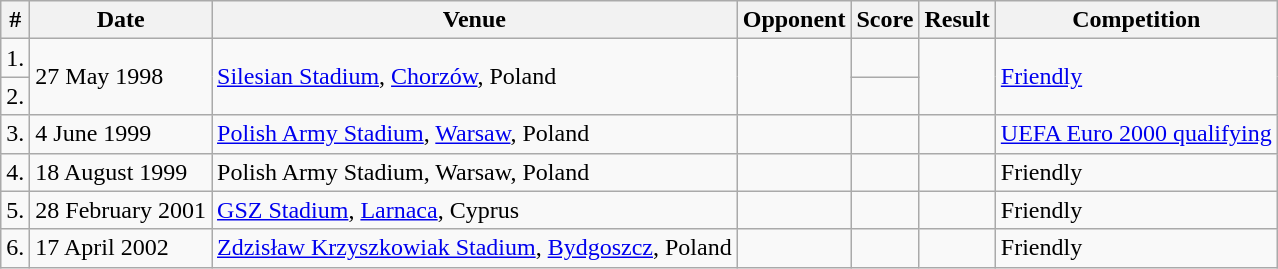<table class="wikitable">
<tr>
<th>#</th>
<th>Date</th>
<th>Venue</th>
<th>Opponent</th>
<th>Score</th>
<th>Result</th>
<th>Competition</th>
</tr>
<tr>
<td>1.</td>
<td rowspan=2>27 May 1998</td>
<td rowspan=2><a href='#'>Silesian Stadium</a>, <a href='#'>Chorzów</a>, Poland</td>
<td rowspan=2></td>
<td></td>
<td rowspan=2></td>
<td rowspan=2><a href='#'>Friendly</a></td>
</tr>
<tr>
<td>2.</td>
<td></td>
</tr>
<tr>
<td>3.</td>
<td>4 June 1999</td>
<td><a href='#'>Polish Army Stadium</a>, <a href='#'>Warsaw</a>, Poland</td>
<td></td>
<td></td>
<td></td>
<td><a href='#'>UEFA Euro 2000 qualifying</a></td>
</tr>
<tr>
<td>4.</td>
<td>18 August 1999</td>
<td>Polish Army Stadium, Warsaw, Poland</td>
<td></td>
<td></td>
<td></td>
<td>Friendly</td>
</tr>
<tr>
<td>5.</td>
<td>28 February 2001</td>
<td><a href='#'>GSZ Stadium</a>, <a href='#'>Larnaca</a>, Cyprus</td>
<td></td>
<td></td>
<td></td>
<td>Friendly</td>
</tr>
<tr>
<td>6.</td>
<td>17 April 2002</td>
<td><a href='#'>Zdzisław Krzyszkowiak Stadium</a>, <a href='#'>Bydgoszcz</a>, Poland</td>
<td></td>
<td></td>
<td></td>
<td>Friendly</td>
</tr>
</table>
